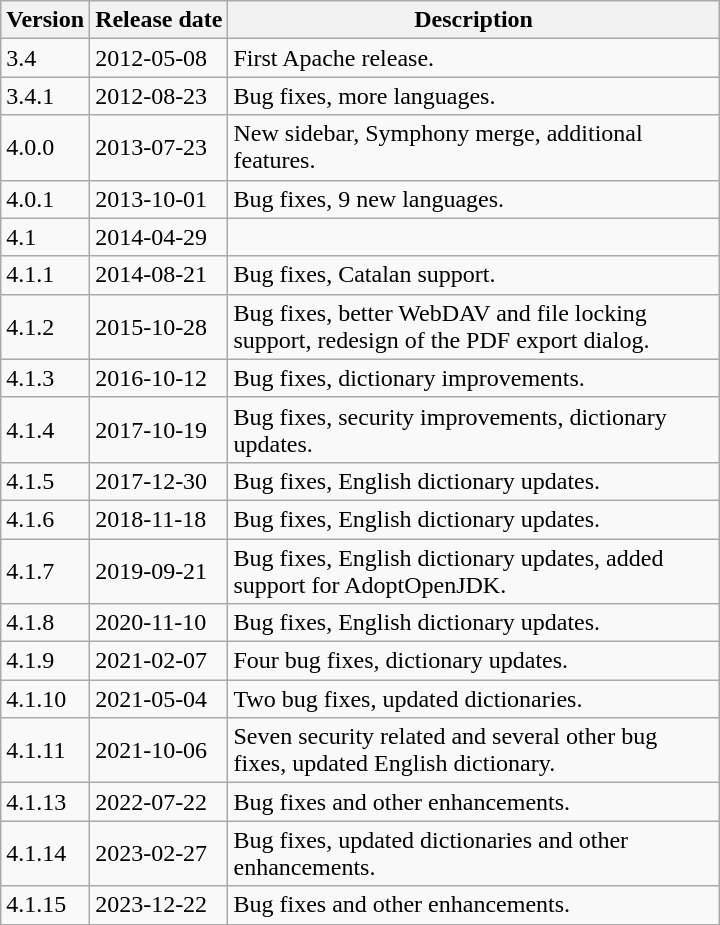<table class="wikitable floatright" style="width: 30em; margin-left:1em;">
<tr>
<th>Version</th>
<th style=white-space:nowrap>Release date</th>
<th>Description</th>
</tr>
<tr>
<td>3.4</td>
<td>2012-05-08</td>
<td>First Apache release.</td>
</tr>
<tr>
<td>3.4.1</td>
<td>2012-08-23</td>
<td>Bug fixes, more languages.</td>
</tr>
<tr>
<td>4.0.0</td>
<td>2013-07-23</td>
<td>New sidebar, Symphony merge, additional features.</td>
</tr>
<tr>
<td>4.0.1</td>
<td>2013-10-01</td>
<td>Bug fixes, 9 new languages.</td>
</tr>
<tr>
<td>4.1</td>
<td>2014-04-29</td>
<td></td>
</tr>
<tr>
<td>4.1.1</td>
<td>2014-08-21</td>
<td>Bug fixes, Catalan support.</td>
</tr>
<tr>
<td>4.1.2</td>
<td>2015-10-28</td>
<td>Bug fixes, better WebDAV and file locking support, redesign of the PDF export dialog.</td>
</tr>
<tr>
<td>4.1.3</td>
<td>2016-10-12</td>
<td>Bug fixes, dictionary improvements.</td>
</tr>
<tr>
<td>4.1.4</td>
<td>2017-10-19</td>
<td>Bug fixes, security improvements, dictionary updates.</td>
</tr>
<tr>
<td>4.1.5</td>
<td>2017-12-30</td>
<td>Bug fixes, English dictionary updates.</td>
</tr>
<tr>
<td>4.1.6</td>
<td>2018-11-18</td>
<td>Bug fixes, English dictionary updates.</td>
</tr>
<tr>
<td>4.1.7</td>
<td>2019-09-21</td>
<td>Bug fixes, English dictionary updates, added support for AdoptOpenJDK.</td>
</tr>
<tr>
<td>4.1.8</td>
<td>2020-11-10</td>
<td>Bug fixes, English dictionary updates.</td>
</tr>
<tr>
<td>4.1.9</td>
<td>2021-02-07</td>
<td>Four bug fixes, dictionary updates.</td>
</tr>
<tr>
<td>4.1.10</td>
<td>2021-05-04</td>
<td>Two bug fixes, updated dictionaries.</td>
</tr>
<tr>
<td>4.1.11</td>
<td>2021-10-06</td>
<td>Seven security related and several other bug fixes, updated English dictionary.</td>
</tr>
<tr>
<td>4.1.13</td>
<td>2022-07-22</td>
<td>Bug fixes and other enhancements.</td>
</tr>
<tr>
<td>4.1.14</td>
<td>2023-02-27</td>
<td>Bug fixes, updated dictionaries and other enhancements.</td>
</tr>
<tr>
<td>4.1.15</td>
<td>2023-12-22</td>
<td>Bug fixes and other enhancements.</td>
</tr>
</table>
